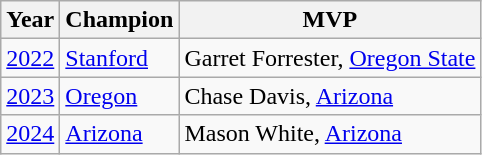<table class=wikitable>
<tr>
<th>Year</th>
<th>Champion</th>
<th>MVP</th>
</tr>
<tr>
<td><a href='#'>2022</a></td>
<td><a href='#'>Stanford</a></td>
<td>Garret Forrester, <a href='#'>Oregon State</a></td>
</tr>
<tr>
<td><a href='#'>2023</a></td>
<td><a href='#'>Oregon</a></td>
<td>Chase Davis, <a href='#'>Arizona</a></td>
</tr>
<tr>
<td><a href='#'>2024</a></td>
<td><a href='#'>Arizona</a></td>
<td>Mason White, <a href='#'>Arizona</a></td>
</tr>
</table>
